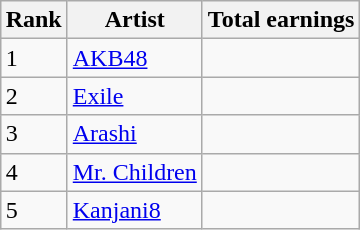<table class="wikitable" style="margin:auto;">
<tr>
<th>Rank</th>
<th>Artist</th>
<th>Total earnings</th>
</tr>
<tr>
<td>1</td>
<td><a href='#'>AKB48</a></td>
<td></td>
</tr>
<tr>
<td>2</td>
<td><a href='#'>Exile</a></td>
<td></td>
</tr>
<tr>
<td>3</td>
<td><a href='#'>Arashi</a></td>
<td></td>
</tr>
<tr>
<td>4</td>
<td><a href='#'>Mr. Children</a></td>
<td></td>
</tr>
<tr>
<td>5</td>
<td><a href='#'>Kanjani8</a></td>
<td></td>
</tr>
</table>
